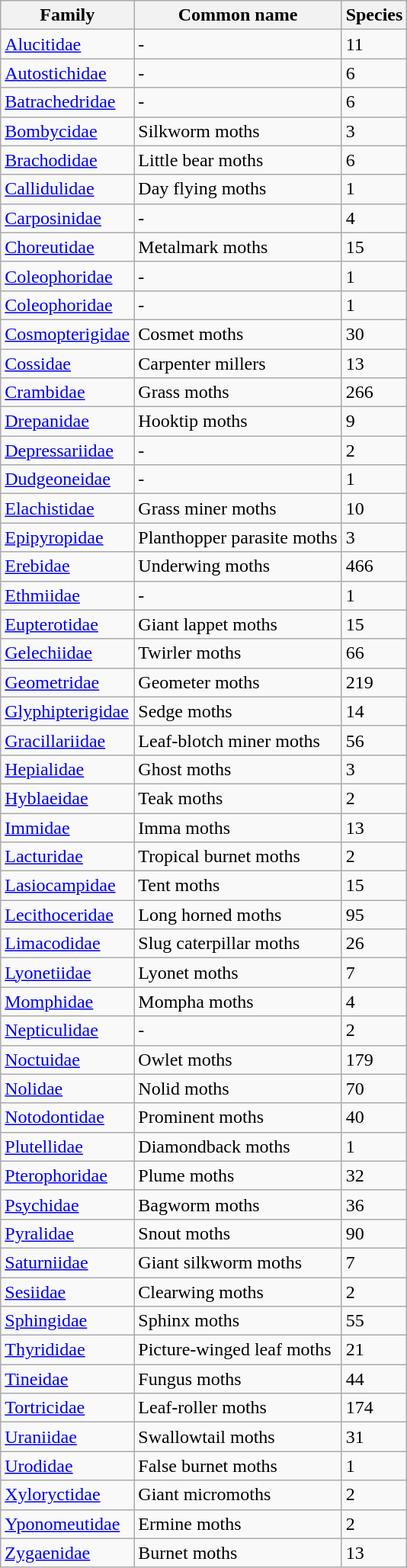<table class="wikitable">
<tr>
<th>Family</th>
<th>Common name</th>
<th>Species</th>
</tr>
<tr>
<td><a href='#'>Alucitidae</a></td>
<td>-</td>
<td>11</td>
</tr>
<tr>
<td><a href='#'>Autostichidae</a></td>
<td>-</td>
<td>6</td>
</tr>
<tr>
<td><a href='#'>Batrachedridae</a></td>
<td>-</td>
<td>6</td>
</tr>
<tr>
<td><a href='#'>Bombycidae</a></td>
<td>Silkworm moths</td>
<td>3</td>
</tr>
<tr>
<td><a href='#'>Brachodidae</a></td>
<td>Little bear moths</td>
<td>6</td>
</tr>
<tr>
<td><a href='#'>Callidulidae</a></td>
<td>Day flying moths</td>
<td>1</td>
</tr>
<tr>
<td><a href='#'>Carposinidae</a></td>
<td>-</td>
<td>4</td>
</tr>
<tr>
<td><a href='#'>Choreutidae</a></td>
<td>Metalmark moths</td>
<td>15</td>
</tr>
<tr>
<td><a href='#'>Coleophoridae</a></td>
<td>-</td>
<td>1</td>
</tr>
<tr>
<td><a href='#'>Coleophoridae</a></td>
<td>-</td>
<td>1</td>
</tr>
<tr>
<td><a href='#'>Cosmopterigidae</a></td>
<td>Cosmet moths</td>
<td>30</td>
</tr>
<tr>
<td><a href='#'>Cossidae</a></td>
<td>Carpenter millers</td>
<td>13</td>
</tr>
<tr>
<td><a href='#'>Crambidae</a></td>
<td>Grass moths</td>
<td>266</td>
</tr>
<tr>
<td><a href='#'>Drepanidae</a></td>
<td>Hooktip moths</td>
<td>9</td>
</tr>
<tr>
<td><a href='#'>Depressariidae</a></td>
<td>-</td>
<td>2</td>
</tr>
<tr>
<td><a href='#'>Dudgeoneidae</a></td>
<td>-</td>
<td>1</td>
</tr>
<tr>
<td><a href='#'>Elachistidae</a></td>
<td>Grass miner moths</td>
<td>10</td>
</tr>
<tr>
<td><a href='#'>Epipyropidae</a></td>
<td>Planthopper parasite moths</td>
<td>3</td>
</tr>
<tr>
<td><a href='#'>Erebidae</a></td>
<td>Underwing moths</td>
<td>466</td>
</tr>
<tr>
<td><a href='#'>Ethmiidae</a></td>
<td>-</td>
<td>1</td>
</tr>
<tr>
<td><a href='#'>Eupterotidae</a></td>
<td>Giant lappet moths</td>
<td>15</td>
</tr>
<tr>
<td><a href='#'>Gelechiidae</a></td>
<td>Twirler moths</td>
<td>66</td>
</tr>
<tr>
<td><a href='#'>Geometridae</a></td>
<td>Geometer moths</td>
<td>219</td>
</tr>
<tr>
<td><a href='#'>Glyphipterigidae</a></td>
<td>Sedge moths</td>
<td>14</td>
</tr>
<tr>
<td><a href='#'>Gracillariidae</a></td>
<td>Leaf-blotch miner moths</td>
<td>56</td>
</tr>
<tr>
<td><a href='#'>Hepialidae</a></td>
<td>Ghost moths</td>
<td>3</td>
</tr>
<tr>
<td><a href='#'>Hyblaeidae</a></td>
<td>Teak moths</td>
<td>2</td>
</tr>
<tr>
<td><a href='#'>Immidae</a></td>
<td>Imma moths</td>
<td>13</td>
</tr>
<tr>
<td><a href='#'>Lacturidae</a></td>
<td>Tropical burnet moths</td>
<td>2</td>
</tr>
<tr>
<td><a href='#'>Lasiocampidae</a></td>
<td>Tent moths</td>
<td>15</td>
</tr>
<tr>
<td><a href='#'>Lecithoceridae</a></td>
<td>Long horned moths</td>
<td>95</td>
</tr>
<tr>
<td><a href='#'>Limacodidae</a></td>
<td>Slug caterpillar moths</td>
<td>26</td>
</tr>
<tr>
<td><a href='#'>Lyonetiidae</a></td>
<td>Lyonet moths</td>
<td>7</td>
</tr>
<tr>
<td><a href='#'>Momphidae</a></td>
<td>Mompha moths</td>
<td>4</td>
</tr>
<tr>
<td><a href='#'>Nepticulidae</a></td>
<td>-</td>
<td>2</td>
</tr>
<tr>
<td><a href='#'>Noctuidae</a></td>
<td>Owlet moths</td>
<td>179</td>
</tr>
<tr>
<td><a href='#'>Nolidae</a></td>
<td>Nolid moths</td>
<td>70</td>
</tr>
<tr>
<td><a href='#'>Notodontidae</a></td>
<td>Prominent moths</td>
<td>40</td>
</tr>
<tr>
<td><a href='#'>Plutellidae</a></td>
<td>Diamondback moths</td>
<td>1</td>
</tr>
<tr>
<td><a href='#'>Pterophoridae</a></td>
<td>Plume moths</td>
<td>32</td>
</tr>
<tr>
<td><a href='#'>Psychidae</a></td>
<td>Bagworm moths</td>
<td>36</td>
</tr>
<tr>
<td><a href='#'>Pyralidae</a></td>
<td>Snout moths</td>
<td>90</td>
</tr>
<tr>
<td><a href='#'>Saturniidae</a></td>
<td>Giant silkworm moths</td>
<td>7</td>
</tr>
<tr>
<td><a href='#'>Sesiidae</a></td>
<td>Clearwing moths</td>
<td>2</td>
</tr>
<tr>
<td><a href='#'>Sphingidae</a></td>
<td>Sphinx moths</td>
<td>55</td>
</tr>
<tr>
<td><a href='#'>Thyrididae</a></td>
<td>Picture-winged leaf moths</td>
<td>21</td>
</tr>
<tr>
<td><a href='#'>Tineidae</a></td>
<td>Fungus moths</td>
<td>44</td>
</tr>
<tr>
<td><a href='#'>Tortricidae</a></td>
<td>Leaf-roller moths</td>
<td>174</td>
</tr>
<tr>
<td><a href='#'>Uraniidae</a></td>
<td>Swallowtail moths</td>
<td>31</td>
</tr>
<tr>
<td><a href='#'>Urodidae</a></td>
<td>False burnet moths</td>
<td>1</td>
</tr>
<tr>
<td><a href='#'>Xyloryctidae</a></td>
<td>Giant micromoths</td>
<td>2</td>
</tr>
<tr>
<td><a href='#'>Yponomeutidae</a></td>
<td>Ermine moths</td>
<td>2</td>
</tr>
<tr>
<td><a href='#'>Zygaenidae</a></td>
<td>Burnet moths</td>
<td>13</td>
</tr>
</table>
